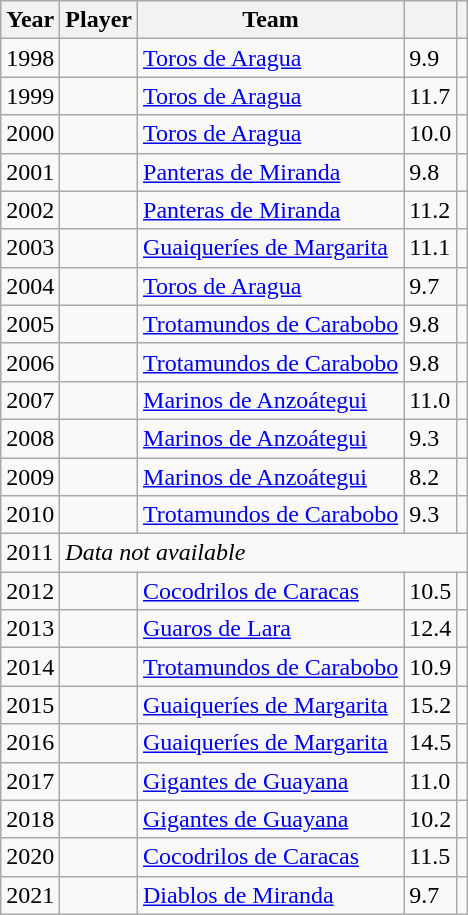<table class="wikitable sortable">
<tr>
<th>Year</th>
<th>Player</th>
<th>Team</th>
<th></th>
<th></th>
</tr>
<tr>
<td>1998</td>
<td> </td>
<td><a href='#'>Toros de Aragua</a></td>
<td>9.9</td>
<td></td>
</tr>
<tr>
<td>1999</td>
<td> </td>
<td><a href='#'>Toros de Aragua</a></td>
<td>11.7</td>
<td></td>
</tr>
<tr>
<td>2000</td>
<td> </td>
<td><a href='#'>Toros de Aragua</a></td>
<td>10.0</td>
<td></td>
</tr>
<tr>
<td>2001</td>
<td> </td>
<td><a href='#'>Panteras de Miranda</a></td>
<td>9.8</td>
<td></td>
</tr>
<tr>
<td>2002</td>
<td> </td>
<td><a href='#'>Panteras de Miranda</a></td>
<td>11.2</td>
<td></td>
</tr>
<tr>
<td>2003</td>
<td> </td>
<td><a href='#'>Guaiqueríes de Margarita</a></td>
<td>11.1</td>
<td></td>
</tr>
<tr>
<td>2004</td>
<td> </td>
<td><a href='#'>Toros de Aragua</a></td>
<td>9.7</td>
<td></td>
</tr>
<tr>
<td>2005</td>
<td> </td>
<td><a href='#'>Trotamundos de Carabobo</a></td>
<td>9.8</td>
<td></td>
</tr>
<tr>
<td>2006</td>
<td> </td>
<td><a href='#'>Trotamundos de Carabobo</a></td>
<td>9.8</td>
<td></td>
</tr>
<tr>
<td>2007</td>
<td> </td>
<td><a href='#'>Marinos de Anzoátegui</a></td>
<td>11.0</td>
<td></td>
</tr>
<tr>
<td>2008</td>
<td> </td>
<td><a href='#'>Marinos de Anzoátegui</a></td>
<td>9.3</td>
<td></td>
</tr>
<tr>
<td>2009</td>
<td> </td>
<td><a href='#'>Marinos de Anzoátegui</a></td>
<td>8.2</td>
<td></td>
</tr>
<tr>
<td>2010</td>
<td> </td>
<td><a href='#'>Trotamundos de Carabobo</a></td>
<td>9.3</td>
<td></td>
</tr>
<tr>
<td>2011</td>
<td colspan=4><em>Data not available</em></td>
</tr>
<tr>
<td>2012</td>
<td> </td>
<td><a href='#'>Cocodrilos de Caracas</a></td>
<td>10.5</td>
<td></td>
</tr>
<tr>
<td>2013</td>
<td> </td>
<td><a href='#'>Guaros de Lara</a></td>
<td>12.4</td>
<td></td>
</tr>
<tr>
<td>2014</td>
<td> </td>
<td><a href='#'>Trotamundos de Carabobo</a></td>
<td>10.9</td>
<td></td>
</tr>
<tr>
<td>2015</td>
<td> </td>
<td><a href='#'>Guaiqueríes de Margarita</a></td>
<td>15.2</td>
<td></td>
</tr>
<tr>
<td>2016</td>
<td> </td>
<td><a href='#'>Guaiqueríes de Margarita</a></td>
<td>14.5</td>
<td></td>
</tr>
<tr>
<td>2017</td>
<td> </td>
<td><a href='#'>Gigantes de Guayana</a></td>
<td>11.0</td>
<td></td>
</tr>
<tr>
<td>2018</td>
<td> </td>
<td><a href='#'>Gigantes de Guayana</a></td>
<td>10.2</td>
<td></td>
</tr>
<tr>
<td>2020</td>
<td> </td>
<td><a href='#'>Cocodrilos de Caracas</a></td>
<td>11.5</td>
<td></td>
</tr>
<tr>
<td>2021</td>
<td> </td>
<td><a href='#'>Diablos de Miranda</a></td>
<td>9.7</td>
<td></td>
</tr>
</table>
